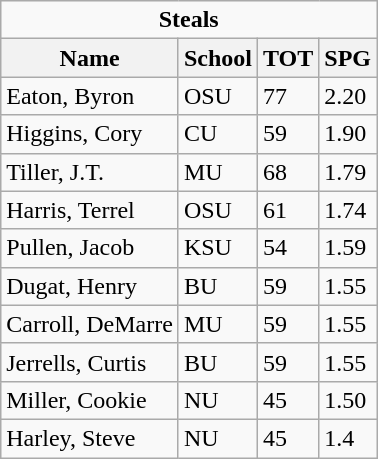<table class="wikitable">
<tr>
<td colspan=4 style="text-align: center;"><strong>Steals</strong></td>
</tr>
<tr>
<th>Name</th>
<th>School</th>
<th>TOT</th>
<th>SPG</th>
</tr>
<tr>
<td>Eaton, Byron</td>
<td>OSU</td>
<td>77</td>
<td>2.20</td>
</tr>
<tr>
<td>Higgins, Cory</td>
<td>CU</td>
<td>59</td>
<td>1.90</td>
</tr>
<tr>
<td>Tiller, J.T.</td>
<td>MU</td>
<td>68</td>
<td>1.79</td>
</tr>
<tr>
<td>Harris, Terrel</td>
<td>OSU</td>
<td>61</td>
<td>1.74</td>
</tr>
<tr>
<td>Pullen, Jacob</td>
<td>KSU</td>
<td>54</td>
<td>1.59</td>
</tr>
<tr>
<td>Dugat, Henry</td>
<td>BU</td>
<td>59</td>
<td>1.55</td>
</tr>
<tr>
<td>Carroll, DeMarre</td>
<td>MU</td>
<td>59</td>
<td>1.55</td>
</tr>
<tr>
<td>Jerrells, Curtis</td>
<td>BU</td>
<td>59</td>
<td>1.55</td>
</tr>
<tr>
<td>Miller, Cookie</td>
<td>NU</td>
<td>45</td>
<td>1.50</td>
</tr>
<tr>
<td>Harley, Steve</td>
<td>NU</td>
<td>45</td>
<td>1.4</td>
</tr>
</table>
